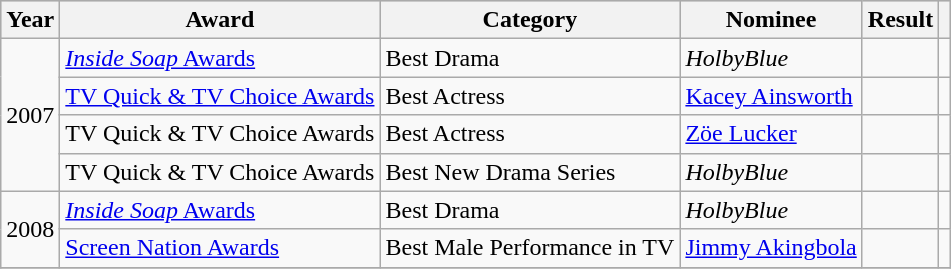<table class="wikitable">
<tr style="background:#ccc; text-align:center;">
<th>Year</th>
<th>Award</th>
<th>Category</th>
<th>Nominee</th>
<th>Result</th>
<th></th>
</tr>
<tr>
<td rowspan="4">2007</td>
<td><a href='#'><em>Inside Soap</em> Awards</a></td>
<td>Best Drama</td>
<td><em>HolbyBlue</em></td>
<td></td>
<td style="text-align:center;"></td>
</tr>
<tr>
<td><a href='#'>TV Quick & TV Choice Awards</a></td>
<td>Best Actress</td>
<td><a href='#'>Kacey Ainsworth</a></td>
<td></td>
<td style="text-align:center;"></td>
</tr>
<tr>
<td>TV Quick & TV Choice Awards</td>
<td>Best Actress</td>
<td><a href='#'>Zöe Lucker</a></td>
<td></td>
<td style="text-align:center;"></td>
</tr>
<tr>
<td>TV Quick & TV Choice Awards</td>
<td>Best New Drama Series</td>
<td><em>HolbyBlue</em></td>
<td></td>
<td style="text-align:center;"></td>
</tr>
<tr>
<td rowspan="2">2008</td>
<td><a href='#'><em>Inside Soap</em> Awards</a></td>
<td>Best Drama</td>
<td><em>HolbyBlue</em></td>
<td></td>
<td style="text-align:center;"></td>
</tr>
<tr>
<td><a href='#'>Screen Nation Awards</a></td>
<td>Best Male Performance in TV</td>
<td><a href='#'>Jimmy Akingbola</a></td>
<td></td>
<td style="text-align:center;"></td>
</tr>
<tr>
</tr>
</table>
